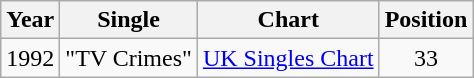<table class="wikitable">
<tr>
<th>Year</th>
<th>Single</th>
<th>Chart</th>
<th>Position</th>
</tr>
<tr>
<td align="center">1992</td>
<td align="center">"TV Crimes"</td>
<td align="center"><a href='#'>UK Singles Chart</a></td>
<td align="center">33</td>
</tr>
</table>
